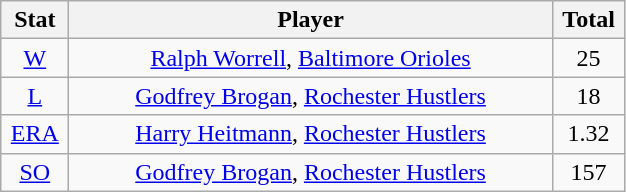<table class="wikitable" width="33%" style="text-align:center;">
<tr>
<th width="5%">Stat</th>
<th width="60%">Player</th>
<th width="5%">Total</th>
</tr>
<tr>
<td><a href='#'>W</a></td>
<td><a href='#'>Ralph Worrell</a>, <a href='#'>Baltimore Orioles</a></td>
<td>25</td>
</tr>
<tr>
<td><a href='#'>L</a></td>
<td><a href='#'>Godfrey Brogan</a>, <a href='#'>Rochester Hustlers</a></td>
<td>18</td>
</tr>
<tr>
<td><a href='#'>ERA</a></td>
<td><a href='#'>Harry Heitmann</a>, <a href='#'>Rochester Hustlers</a></td>
<td>1.32</td>
</tr>
<tr>
<td><a href='#'>SO</a></td>
<td><a href='#'>Godfrey Brogan</a>, <a href='#'>Rochester Hustlers</a></td>
<td>157</td>
</tr>
</table>
